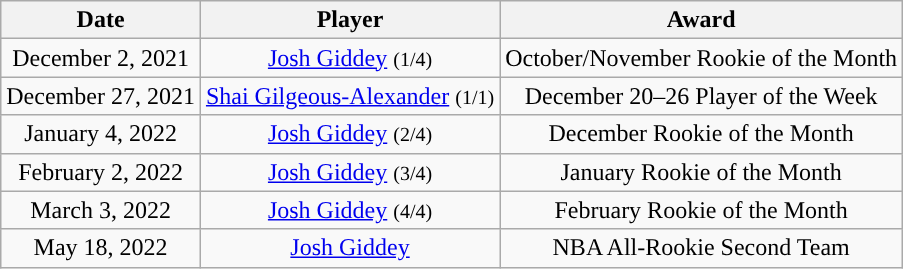<table class="wikitable sortable sortable" style="text-align: center">
<tr>
<th>Date</th>
<th>Player</th>
<th>Award</th>
</tr>
<tr style="text-align: center">
<td>December 2, 2021</td>
<td><a href='#'>Josh Giddey</a> <small>(1/4)</small></td>
<td>October/November Rookie of the Month</td>
</tr>
<tr style="text-align: center">
<td>December 27, 2021</td>
<td><a href='#'>Shai Gilgeous-Alexander</a> <small>(1/1)</small></td>
<td>December 20–26 Player of the Week</td>
</tr>
<tr style="text-align: center">
<td>January 4, 2022</td>
<td><a href='#'>Josh Giddey</a> <small>(2/4)</small></td>
<td>December Rookie of the Month</td>
</tr>
<tr style="text-align: center">
<td>February 2, 2022</td>
<td><a href='#'>Josh Giddey</a> <small>(3/4)</small></td>
<td>January Rookie of the Month</td>
</tr>
<tr style="text-align: center">
<td>March 3, 2022</td>
<td><a href='#'>Josh Giddey</a> <small>(4/4)</small></td>
<td>February Rookie of the Month</td>
</tr>
<tr style="text-align: center">
<td>May 18, 2022</td>
<td><a href='#'>Josh Giddey</a></td>
<td>NBA All-Rookie Second Team</td>
</tr>
</table>
